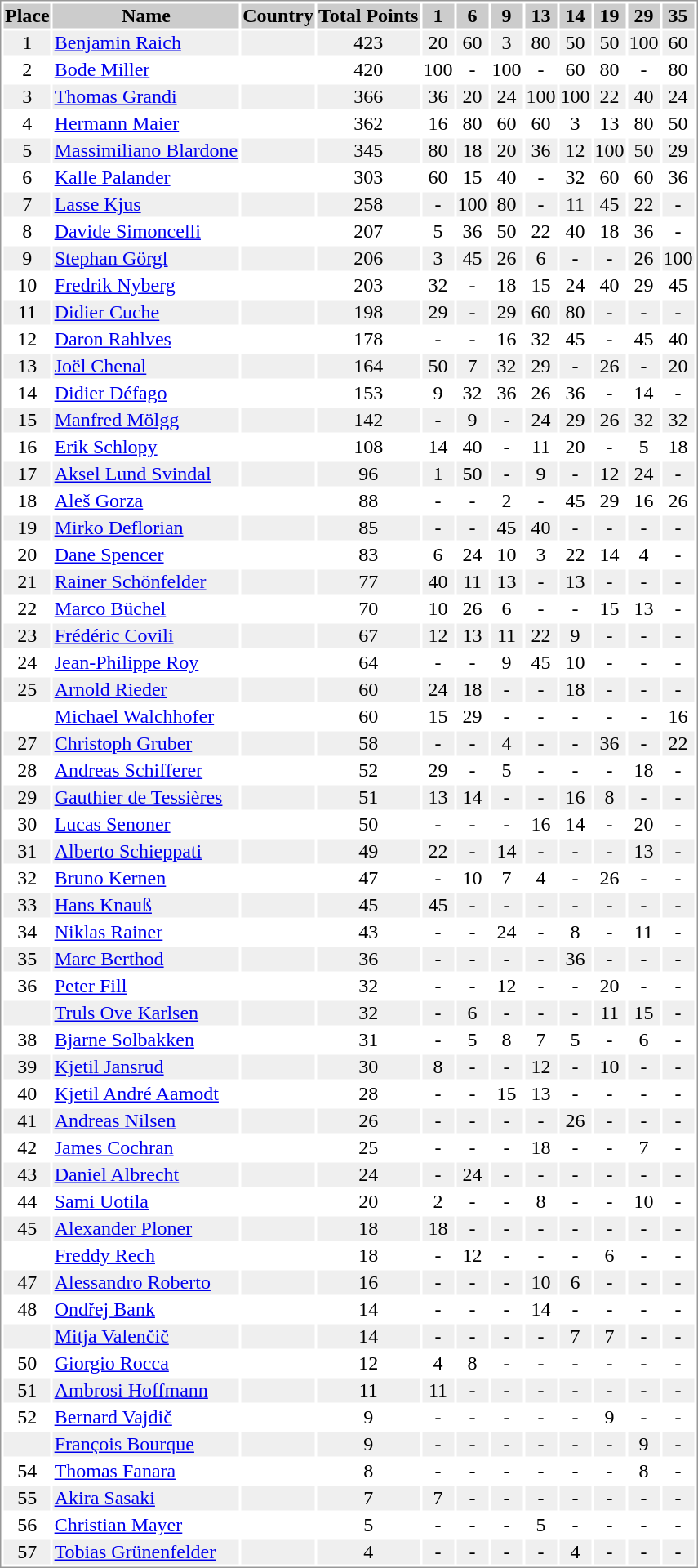<table border="0" style="border: 1px solid #999; background-color:#FFFFFF; text-align:center">
<tr align="center" bgcolor="#CCCCCC">
<th>Place</th>
<th>Name</th>
<th>Country</th>
<th>Total Points</th>
<th>1</th>
<th>6</th>
<th>9</th>
<th>13</th>
<th>14</th>
<th>19</th>
<th>29</th>
<th>35</th>
</tr>
<tr bgcolor="#EFEFEF">
<td>1</td>
<td align="left"><a href='#'>Benjamin Raich</a></td>
<td align="left"></td>
<td>423</td>
<td>20</td>
<td>60</td>
<td>3</td>
<td>80</td>
<td>50</td>
<td>50</td>
<td>100</td>
<td>60</td>
</tr>
<tr>
<td>2</td>
<td align="left"><a href='#'>Bode Miller</a></td>
<td align="left"></td>
<td>420</td>
<td>100</td>
<td>-</td>
<td>100</td>
<td>-</td>
<td>60</td>
<td>80</td>
<td>-</td>
<td>80</td>
</tr>
<tr bgcolor="#EFEFEF">
<td>3</td>
<td align="left"><a href='#'>Thomas Grandi</a></td>
<td align="left"></td>
<td>366</td>
<td>36</td>
<td>20</td>
<td>24</td>
<td>100</td>
<td>100</td>
<td>22</td>
<td>40</td>
<td>24</td>
</tr>
<tr>
<td>4</td>
<td align="left"><a href='#'>Hermann Maier</a></td>
<td align="left"></td>
<td>362</td>
<td>16</td>
<td>80</td>
<td>60</td>
<td>60</td>
<td>3</td>
<td>13</td>
<td>80</td>
<td>50</td>
</tr>
<tr bgcolor="#EFEFEF">
<td>5</td>
<td align="left"><a href='#'>Massimiliano Blardone</a></td>
<td align="left"></td>
<td>345</td>
<td>80</td>
<td>18</td>
<td>20</td>
<td>36</td>
<td>12</td>
<td>100</td>
<td>50</td>
<td>29</td>
</tr>
<tr>
<td>6</td>
<td align="left"><a href='#'>Kalle Palander</a></td>
<td align="left"></td>
<td>303</td>
<td>60</td>
<td>15</td>
<td>40</td>
<td>-</td>
<td>32</td>
<td>60</td>
<td>60</td>
<td>36</td>
</tr>
<tr bgcolor="#EFEFEF">
<td>7</td>
<td align="left"><a href='#'>Lasse Kjus</a></td>
<td align="left"></td>
<td>258</td>
<td>-</td>
<td>100</td>
<td>80</td>
<td>-</td>
<td>11</td>
<td>45</td>
<td>22</td>
<td>-</td>
</tr>
<tr>
<td>8</td>
<td align="left"><a href='#'>Davide Simoncelli</a></td>
<td align="left"></td>
<td>207</td>
<td>5</td>
<td>36</td>
<td>50</td>
<td>22</td>
<td>40</td>
<td>18</td>
<td>36</td>
<td>-</td>
</tr>
<tr bgcolor="#EFEFEF">
<td>9</td>
<td align="left"><a href='#'>Stephan Görgl</a></td>
<td align="left"></td>
<td>206</td>
<td>3</td>
<td>45</td>
<td>26</td>
<td>6</td>
<td>-</td>
<td>-</td>
<td>26</td>
<td>100</td>
</tr>
<tr>
<td>10</td>
<td align="left"><a href='#'>Fredrik Nyberg</a></td>
<td align="left"></td>
<td>203</td>
<td>32</td>
<td>-</td>
<td>18</td>
<td>15</td>
<td>24</td>
<td>40</td>
<td>29</td>
<td>45</td>
</tr>
<tr bgcolor="#EFEFEF">
<td>11</td>
<td align="left"><a href='#'>Didier Cuche</a></td>
<td align="left"></td>
<td>198</td>
<td>29</td>
<td>-</td>
<td>29</td>
<td>60</td>
<td>80</td>
<td>-</td>
<td>-</td>
<td>-</td>
</tr>
<tr>
<td>12</td>
<td align="left"><a href='#'>Daron Rahlves</a></td>
<td align="left"></td>
<td>178</td>
<td>-</td>
<td>-</td>
<td>16</td>
<td>32</td>
<td>45</td>
<td>-</td>
<td>45</td>
<td>40</td>
</tr>
<tr bgcolor="#EFEFEF">
<td>13</td>
<td align="left"><a href='#'>Joël Chenal</a></td>
<td align="left"></td>
<td>164</td>
<td>50</td>
<td>7</td>
<td>32</td>
<td>29</td>
<td>-</td>
<td>26</td>
<td>-</td>
<td>20</td>
</tr>
<tr>
<td>14</td>
<td align="left"><a href='#'>Didier Défago</a></td>
<td align="left"></td>
<td>153</td>
<td>9</td>
<td>32</td>
<td>36</td>
<td>26</td>
<td>36</td>
<td>-</td>
<td>14</td>
<td>-</td>
</tr>
<tr bgcolor="#EFEFEF">
<td>15</td>
<td align="left"><a href='#'>Manfred Mölgg</a></td>
<td align="left"></td>
<td>142</td>
<td>-</td>
<td>9</td>
<td>-</td>
<td>24</td>
<td>29</td>
<td>26</td>
<td>32</td>
<td>32</td>
</tr>
<tr>
<td>16</td>
<td align="left"><a href='#'>Erik Schlopy</a></td>
<td align="left"></td>
<td>108</td>
<td>14</td>
<td>40</td>
<td>-</td>
<td>11</td>
<td>20</td>
<td>-</td>
<td>5</td>
<td>18</td>
</tr>
<tr bgcolor="#EFEFEF">
<td>17</td>
<td align="left"><a href='#'>Aksel Lund Svindal</a></td>
<td align="left"></td>
<td>96</td>
<td>1</td>
<td>50</td>
<td>-</td>
<td>9</td>
<td>-</td>
<td>12</td>
<td>24</td>
<td>-</td>
</tr>
<tr>
<td>18</td>
<td align="left"><a href='#'>Aleš Gorza</a></td>
<td align="left"></td>
<td>88</td>
<td>-</td>
<td>-</td>
<td>2</td>
<td>-</td>
<td>45</td>
<td>29</td>
<td>16</td>
<td>26</td>
</tr>
<tr bgcolor="#EFEFEF">
<td>19</td>
<td align="left"><a href='#'>Mirko Deflorian</a></td>
<td align="left"></td>
<td>85</td>
<td>-</td>
<td>-</td>
<td>45</td>
<td>40</td>
<td>-</td>
<td>-</td>
<td>-</td>
<td>-</td>
</tr>
<tr>
<td>20</td>
<td align="left"><a href='#'>Dane Spencer</a></td>
<td align="left"></td>
<td>83</td>
<td>6</td>
<td>24</td>
<td>10</td>
<td>3</td>
<td>22</td>
<td>14</td>
<td>4</td>
<td>-</td>
</tr>
<tr bgcolor="#EFEFEF">
<td>21</td>
<td align="left"><a href='#'>Rainer Schönfelder</a></td>
<td align="left"></td>
<td>77</td>
<td>40</td>
<td>11</td>
<td>13</td>
<td>-</td>
<td>13</td>
<td>-</td>
<td>-</td>
<td>-</td>
</tr>
<tr>
<td>22</td>
<td align="left"><a href='#'>Marco Büchel</a></td>
<td align="left"></td>
<td>70</td>
<td>10</td>
<td>26</td>
<td>6</td>
<td>-</td>
<td>-</td>
<td>15</td>
<td>13</td>
<td>-</td>
</tr>
<tr bgcolor="#EFEFEF">
<td>23</td>
<td align="left"><a href='#'>Frédéric Covili</a></td>
<td align="left"></td>
<td>67</td>
<td>12</td>
<td>13</td>
<td>11</td>
<td>22</td>
<td>9</td>
<td>-</td>
<td>-</td>
<td>-</td>
</tr>
<tr>
<td>24</td>
<td align="left"><a href='#'>Jean-Philippe Roy</a></td>
<td align="left"></td>
<td>64</td>
<td>-</td>
<td>-</td>
<td>9</td>
<td>45</td>
<td>10</td>
<td>-</td>
<td>-</td>
<td>-</td>
</tr>
<tr bgcolor="#EFEFEF">
<td>25</td>
<td align="left"><a href='#'>Arnold Rieder</a></td>
<td align="left"></td>
<td>60</td>
<td>24</td>
<td>18</td>
<td>-</td>
<td>-</td>
<td>18</td>
<td>-</td>
<td>-</td>
<td>-</td>
</tr>
<tr>
<td></td>
<td align="left"><a href='#'>Michael Walchhofer</a></td>
<td align="left"></td>
<td>60</td>
<td>15</td>
<td>29</td>
<td>-</td>
<td>-</td>
<td>-</td>
<td>-</td>
<td>-</td>
<td>16</td>
</tr>
<tr bgcolor="#EFEFEF">
<td>27</td>
<td align="left"><a href='#'>Christoph Gruber</a></td>
<td align="left"></td>
<td>58</td>
<td>-</td>
<td>-</td>
<td>4</td>
<td>-</td>
<td>-</td>
<td>36</td>
<td>-</td>
<td>22</td>
</tr>
<tr>
<td>28</td>
<td align="left"><a href='#'>Andreas Schifferer</a></td>
<td align="left"></td>
<td>52</td>
<td>29</td>
<td>-</td>
<td>5</td>
<td>-</td>
<td>-</td>
<td>-</td>
<td>18</td>
<td>-</td>
</tr>
<tr bgcolor="#EFEFEF">
<td>29</td>
<td align="left"><a href='#'>Gauthier de Tessières</a></td>
<td align="left"></td>
<td>51</td>
<td>13</td>
<td>14</td>
<td>-</td>
<td>-</td>
<td>16</td>
<td>8</td>
<td>-</td>
<td>-</td>
</tr>
<tr>
<td>30</td>
<td align="left"><a href='#'>Lucas Senoner</a></td>
<td align="left"></td>
<td>50</td>
<td>-</td>
<td>-</td>
<td>-</td>
<td>16</td>
<td>14</td>
<td>-</td>
<td>20</td>
<td>-</td>
</tr>
<tr bgcolor="#EFEFEF">
<td>31</td>
<td align="left"><a href='#'>Alberto Schieppati</a></td>
<td align="left"></td>
<td>49</td>
<td>22</td>
<td>-</td>
<td>14</td>
<td>-</td>
<td>-</td>
<td>-</td>
<td>13</td>
<td>-</td>
</tr>
<tr>
<td>32</td>
<td align="left"><a href='#'>Bruno Kernen</a></td>
<td align="left"></td>
<td>47</td>
<td>-</td>
<td>10</td>
<td>7</td>
<td>4</td>
<td>-</td>
<td>26</td>
<td>-</td>
<td>-</td>
</tr>
<tr bgcolor="#EFEFEF">
<td>33</td>
<td align="left"><a href='#'>Hans Knauß</a></td>
<td align="left"></td>
<td>45</td>
<td>45</td>
<td>-</td>
<td>-</td>
<td>-</td>
<td>-</td>
<td>-</td>
<td>-</td>
<td>-</td>
</tr>
<tr>
<td>34</td>
<td align="left"><a href='#'>Niklas Rainer</a></td>
<td align="left"></td>
<td>43</td>
<td>-</td>
<td>-</td>
<td>24</td>
<td>-</td>
<td>8</td>
<td>-</td>
<td>11</td>
<td>-</td>
</tr>
<tr bgcolor="#EFEFEF">
<td>35</td>
<td align="left"><a href='#'>Marc Berthod</a></td>
<td align="left"></td>
<td>36</td>
<td>-</td>
<td>-</td>
<td>-</td>
<td>-</td>
<td>36</td>
<td>-</td>
<td>-</td>
<td>-</td>
</tr>
<tr>
<td>36</td>
<td align="left"><a href='#'>Peter Fill</a></td>
<td align="left"></td>
<td>32</td>
<td>-</td>
<td>-</td>
<td>12</td>
<td>-</td>
<td>-</td>
<td>20</td>
<td>-</td>
<td>-</td>
</tr>
<tr bgcolor="#EFEFEF">
<td></td>
<td align="left"><a href='#'>Truls Ove Karlsen</a></td>
<td align="left"></td>
<td>32</td>
<td>-</td>
<td>6</td>
<td>-</td>
<td>-</td>
<td>-</td>
<td>11</td>
<td>15</td>
<td>-</td>
</tr>
<tr>
<td>38</td>
<td align="left"><a href='#'>Bjarne Solbakken</a></td>
<td align="left"></td>
<td>31</td>
<td>-</td>
<td>5</td>
<td>8</td>
<td>7</td>
<td>5</td>
<td>-</td>
<td>6</td>
<td>-</td>
</tr>
<tr bgcolor="#EFEFEF">
<td>39</td>
<td align="left"><a href='#'>Kjetil Jansrud</a></td>
<td align="left"></td>
<td>30</td>
<td>8</td>
<td>-</td>
<td>-</td>
<td>12</td>
<td>-</td>
<td>10</td>
<td>-</td>
<td>-</td>
</tr>
<tr>
<td>40</td>
<td align="left"><a href='#'>Kjetil André Aamodt</a></td>
<td align="left"></td>
<td>28</td>
<td>-</td>
<td>-</td>
<td>15</td>
<td>13</td>
<td>-</td>
<td>-</td>
<td>-</td>
<td>-</td>
</tr>
<tr bgcolor="#EFEFEF">
<td>41</td>
<td align="left"><a href='#'>Andreas Nilsen</a></td>
<td align="left"></td>
<td>26</td>
<td>-</td>
<td>-</td>
<td>-</td>
<td>-</td>
<td>26</td>
<td>-</td>
<td>-</td>
<td>-</td>
</tr>
<tr>
<td>42</td>
<td align="left"><a href='#'>James Cochran</a></td>
<td align="left"></td>
<td>25</td>
<td>-</td>
<td>-</td>
<td>-</td>
<td>18</td>
<td>-</td>
<td>-</td>
<td>7</td>
<td>-</td>
</tr>
<tr bgcolor="#EFEFEF">
<td>43</td>
<td align="left"><a href='#'>Daniel Albrecht</a></td>
<td align="left"></td>
<td>24</td>
<td>-</td>
<td>24</td>
<td>-</td>
<td>-</td>
<td>-</td>
<td>-</td>
<td>-</td>
<td>-</td>
</tr>
<tr>
<td>44</td>
<td align="left"><a href='#'>Sami Uotila</a></td>
<td align="left"></td>
<td>20</td>
<td>2</td>
<td>-</td>
<td>-</td>
<td>8</td>
<td>-</td>
<td>-</td>
<td>10</td>
<td>-</td>
</tr>
<tr bgcolor="#EFEFEF">
<td>45</td>
<td align="left"><a href='#'>Alexander Ploner</a></td>
<td align="left"></td>
<td>18</td>
<td>18</td>
<td>-</td>
<td>-</td>
<td>-</td>
<td>-</td>
<td>-</td>
<td>-</td>
<td>-</td>
</tr>
<tr>
<td></td>
<td align="left"><a href='#'>Freddy Rech</a></td>
<td align="left"></td>
<td>18</td>
<td>-</td>
<td>12</td>
<td>-</td>
<td>-</td>
<td>-</td>
<td>6</td>
<td>-</td>
<td>-</td>
</tr>
<tr bgcolor="#EFEFEF">
<td>47</td>
<td align="left"><a href='#'>Alessandro Roberto</a></td>
<td align="left"></td>
<td>16</td>
<td>-</td>
<td>-</td>
<td>-</td>
<td>10</td>
<td>6</td>
<td>-</td>
<td>-</td>
<td>-</td>
</tr>
<tr>
<td>48</td>
<td align="left"><a href='#'>Ondřej Bank</a></td>
<td align="left"></td>
<td>14</td>
<td>-</td>
<td>-</td>
<td>-</td>
<td>14</td>
<td>-</td>
<td>-</td>
<td>-</td>
<td>-</td>
</tr>
<tr bgcolor="#EFEFEF">
<td></td>
<td align="left"><a href='#'>Mitja Valenčič</a></td>
<td align="left"></td>
<td>14</td>
<td>-</td>
<td>-</td>
<td>-</td>
<td>-</td>
<td>7</td>
<td>7</td>
<td>-</td>
<td>-</td>
</tr>
<tr>
<td>50</td>
<td align="left"><a href='#'>Giorgio Rocca</a></td>
<td align="left"></td>
<td>12</td>
<td>4</td>
<td>8</td>
<td>-</td>
<td>-</td>
<td>-</td>
<td>-</td>
<td>-</td>
<td>-</td>
</tr>
<tr bgcolor="#EFEFEF">
<td>51</td>
<td align="left"><a href='#'>Ambrosi Hoffmann</a></td>
<td align="left"></td>
<td>11</td>
<td>11</td>
<td>-</td>
<td>-</td>
<td>-</td>
<td>-</td>
<td>-</td>
<td>-</td>
<td>-</td>
</tr>
<tr>
<td>52</td>
<td align="left"><a href='#'>Bernard Vajdič</a></td>
<td align="left"></td>
<td>9</td>
<td>-</td>
<td>-</td>
<td>-</td>
<td>-</td>
<td>-</td>
<td>9</td>
<td>-</td>
<td>-</td>
</tr>
<tr bgcolor="#EFEFEF">
<td></td>
<td align="left"><a href='#'>François Bourque</a></td>
<td align="left"></td>
<td>9</td>
<td>-</td>
<td>-</td>
<td>-</td>
<td>-</td>
<td>-</td>
<td>-</td>
<td>9</td>
<td>-</td>
</tr>
<tr>
<td>54</td>
<td align="left"><a href='#'>Thomas Fanara</a></td>
<td align="left"></td>
<td>8</td>
<td>-</td>
<td>-</td>
<td>-</td>
<td>-</td>
<td>-</td>
<td>-</td>
<td>8</td>
<td>-</td>
</tr>
<tr bgcolor="#EFEFEF">
<td>55</td>
<td align="left"><a href='#'>Akira Sasaki</a></td>
<td align="left"></td>
<td>7</td>
<td>7</td>
<td>-</td>
<td>-</td>
<td>-</td>
<td>-</td>
<td>-</td>
<td>-</td>
<td>-</td>
</tr>
<tr>
<td>56</td>
<td align="left"><a href='#'>Christian Mayer</a></td>
<td align="left"></td>
<td>5</td>
<td>-</td>
<td>-</td>
<td>-</td>
<td>5</td>
<td>-</td>
<td>-</td>
<td>-</td>
<td>-</td>
</tr>
<tr bgcolor="#EFEFEF">
<td>57</td>
<td align="left"><a href='#'>Tobias Grünenfelder</a></td>
<td align="left"></td>
<td>4</td>
<td>-</td>
<td>-</td>
<td>-</td>
<td>-</td>
<td>4</td>
<td>-</td>
<td>-</td>
<td>-</td>
</tr>
</table>
